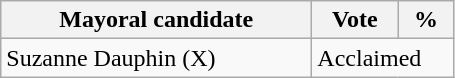<table class="wikitable">
<tr>
<th bgcolor="#DDDDFF" width="200px">Mayoral candidate</th>
<th bgcolor="#DDDDFF" width="50px">Vote</th>
<th bgcolor="#DDDDFF"  width="30px">%</th>
</tr>
<tr>
<td>Suzanne Dauphin (X)</td>
<td colspan="2">Acclaimed</td>
</tr>
</table>
